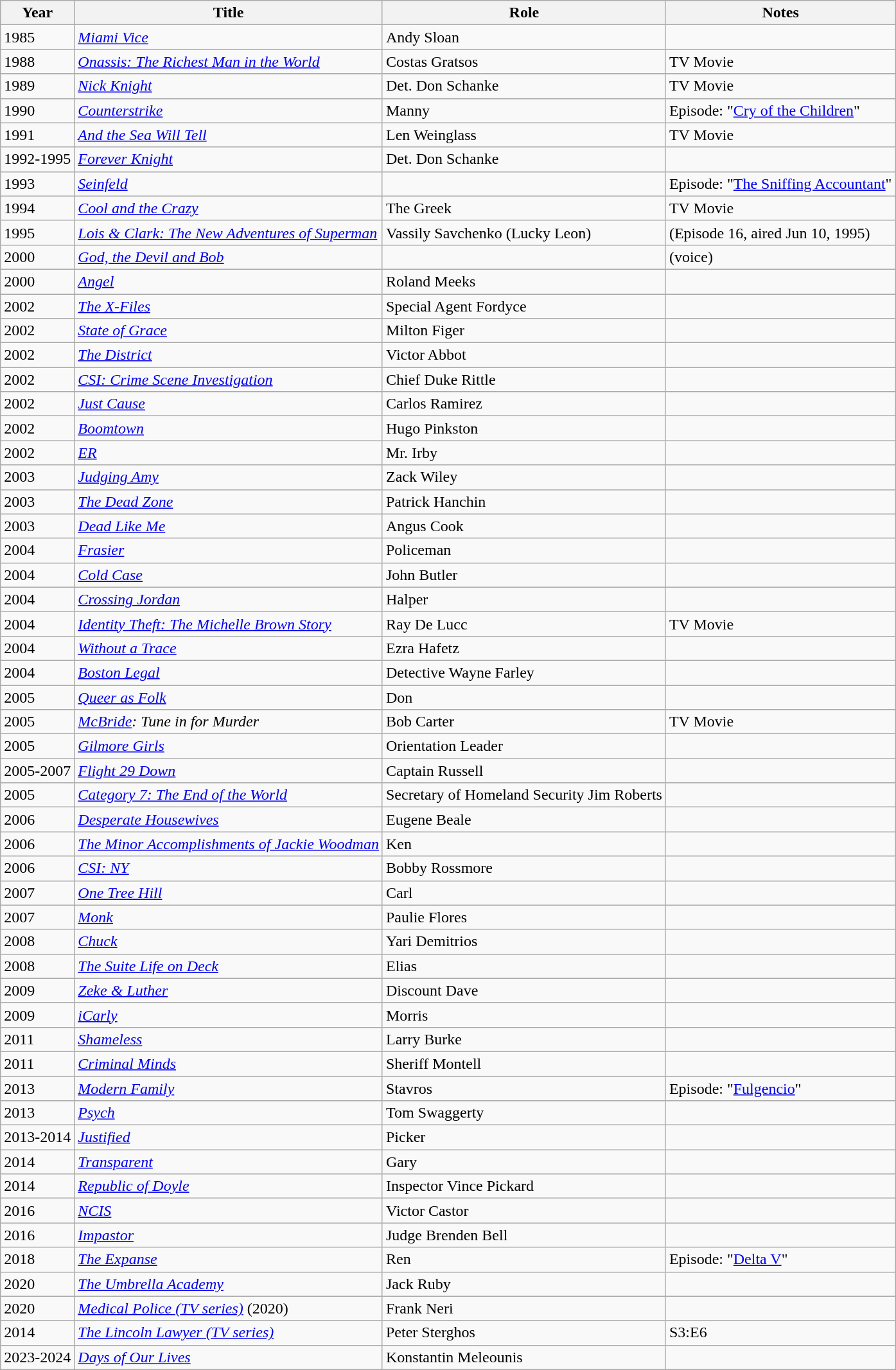<table class="wikitable sortable">
<tr>
<th>Year</th>
<th>Title</th>
<th>Role</th>
<th class="unsortable">Notes</th>
</tr>
<tr>
<td>1985</td>
<td><em><a href='#'>Miami Vice</a></em></td>
<td>Andy Sloan</td>
<td></td>
</tr>
<tr>
<td>1988</td>
<td><em><a href='#'>Onassis: The Richest Man in the World</a></em></td>
<td>Costas Gratsos</td>
<td>TV Movie</td>
</tr>
<tr>
<td>1989</td>
<td><em><a href='#'>Nick Knight</a></em></td>
<td>Det. Don Schanke</td>
<td>TV Movie</td>
</tr>
<tr>
<td>1990</td>
<td><em><a href='#'>Counterstrike</a></em></td>
<td>Manny</td>
<td>Episode: "<a href='#'>Cry of the Children</a>"</td>
</tr>
<tr>
<td>1991</td>
<td><em><a href='#'>And the Sea Will Tell</a></em></td>
<td>Len Weinglass</td>
<td>TV Movie</td>
</tr>
<tr>
<td>1992-1995</td>
<td><em><a href='#'>Forever Knight</a></em></td>
<td>Det. Don Schanke</td>
<td></td>
</tr>
<tr>
<td>1993</td>
<td><em><a href='#'>Seinfeld</a></em></td>
<td></td>
<td>Episode: "<a href='#'>The Sniffing Accountant</a>"</td>
</tr>
<tr>
<td>1994</td>
<td><em><a href='#'>Cool and the Crazy</a></em></td>
<td>The Greek</td>
<td>TV Movie</td>
</tr>
<tr>
<td>1995</td>
<td><em><a href='#'>Lois & Clark: The New Adventures of Superman</a></em></td>
<td>Vassily Savchenko (Lucky Leon)</td>
<td>(Episode 16, aired Jun 10, 1995)</td>
</tr>
<tr>
<td>2000</td>
<td><em><a href='#'>God, the Devil and Bob</a></em></td>
<td></td>
<td>(voice)</td>
</tr>
<tr>
<td>2000</td>
<td><em><a href='#'>Angel</a></em></td>
<td>Roland Meeks</td>
<td></td>
</tr>
<tr>
<td>2002</td>
<td><em><a href='#'>The X-Files</a></em></td>
<td>Special Agent Fordyce</td>
<td></td>
</tr>
<tr>
<td>2002</td>
<td><em><a href='#'>State of Grace</a></em></td>
<td>Milton Figer</td>
<td></td>
</tr>
<tr>
<td>2002</td>
<td><em><a href='#'>The District</a></em></td>
<td>Victor Abbot</td>
<td></td>
</tr>
<tr>
<td>2002</td>
<td><em><a href='#'>CSI: Crime Scene Investigation</a></em></td>
<td>Chief Duke Rittle</td>
<td></td>
</tr>
<tr>
<td>2002</td>
<td><em><a href='#'>Just Cause</a></em></td>
<td>Carlos Ramirez</td>
<td></td>
</tr>
<tr>
<td>2002</td>
<td><em><a href='#'>Boomtown</a></em></td>
<td>Hugo Pinkston</td>
<td></td>
</tr>
<tr>
<td>2002</td>
<td><em><a href='#'>ER</a></em></td>
<td>Mr. Irby</td>
<td></td>
</tr>
<tr>
<td>2003</td>
<td><em><a href='#'>Judging Amy</a></em></td>
<td>Zack Wiley</td>
<td></td>
</tr>
<tr>
<td>2003</td>
<td><em><a href='#'>The Dead Zone</a></em></td>
<td>Patrick Hanchin</td>
<td></td>
</tr>
<tr>
<td>2003</td>
<td><em><a href='#'>Dead Like Me</a></em></td>
<td>Angus Cook</td>
<td></td>
</tr>
<tr>
<td>2004</td>
<td><em><a href='#'>Frasier</a></em></td>
<td>Policeman</td>
<td></td>
</tr>
<tr>
<td>2004</td>
<td><em><a href='#'>Cold Case</a></em></td>
<td>John Butler</td>
<td></td>
</tr>
<tr>
<td>2004</td>
<td><em><a href='#'>Crossing Jordan</a></em></td>
<td>Halper</td>
<td></td>
</tr>
<tr>
<td>2004</td>
<td><em><a href='#'>Identity Theft: The Michelle Brown Story</a></em></td>
<td>Ray De Lucc</td>
<td>TV Movie</td>
</tr>
<tr>
<td>2004</td>
<td><em><a href='#'>Without a Trace</a></em></td>
<td>Ezra Hafetz</td>
<td></td>
</tr>
<tr>
<td>2004</td>
<td><em><a href='#'>Boston Legal</a></em></td>
<td>Detective Wayne Farley</td>
<td></td>
</tr>
<tr>
<td>2005</td>
<td><em><a href='#'>Queer as Folk</a></em></td>
<td>Don</td>
<td></td>
</tr>
<tr>
<td>2005</td>
<td><em><a href='#'>McBride</a>: Tune in for Murder</em></td>
<td>Bob Carter</td>
<td>TV Movie</td>
</tr>
<tr>
<td>2005</td>
<td><em><a href='#'>Gilmore Girls</a></em></td>
<td>Orientation Leader</td>
<td></td>
</tr>
<tr>
<td>2005-2007</td>
<td><em><a href='#'>Flight 29 Down</a></em></td>
<td>Captain Russell</td>
<td></td>
</tr>
<tr>
<td>2005</td>
<td><em><a href='#'>Category 7: The End of the World</a></em></td>
<td>Secretary of Homeland Security Jim Roberts</td>
<td></td>
</tr>
<tr>
<td>2006</td>
<td><em><a href='#'>Desperate Housewives</a></em></td>
<td>Eugene Beale</td>
<td></td>
</tr>
<tr>
<td>2006</td>
<td><em><a href='#'>The Minor Accomplishments of Jackie Woodman</a></em></td>
<td>Ken</td>
<td></td>
</tr>
<tr>
<td>2006</td>
<td><em><a href='#'>CSI: NY</a></em></td>
<td>Bobby Rossmore</td>
<td></td>
</tr>
<tr>
<td>2007</td>
<td><em><a href='#'>One Tree Hill</a></em></td>
<td>Carl</td>
<td></td>
</tr>
<tr>
<td>2007</td>
<td><em><a href='#'>Monk</a></em></td>
<td>Paulie Flores</td>
<td></td>
</tr>
<tr>
<td>2008</td>
<td><em><a href='#'>Chuck</a></em></td>
<td>Yari Demitrios</td>
<td></td>
</tr>
<tr>
<td>2008</td>
<td><em><a href='#'>The Suite Life on Deck</a></em></td>
<td>Elias</td>
<td></td>
</tr>
<tr>
<td>2009</td>
<td><em><a href='#'>Zeke & Luther</a></em></td>
<td>Discount Dave</td>
<td></td>
</tr>
<tr>
<td>2009</td>
<td><em><a href='#'>iCarly</a></em></td>
<td>Morris</td>
<td></td>
</tr>
<tr>
<td>2011</td>
<td><em><a href='#'>Shameless</a></em></td>
<td>Larry Burke</td>
<td></td>
</tr>
<tr>
<td>2011</td>
<td><em><a href='#'>Criminal Minds</a></em></td>
<td>Sheriff Montell</td>
<td></td>
</tr>
<tr>
<td>2013</td>
<td><em><a href='#'>Modern Family</a></em></td>
<td>Stavros</td>
<td>Episode: "<a href='#'>Fulgencio</a>"</td>
</tr>
<tr>
<td>2013</td>
<td><em><a href='#'>Psych</a></em></td>
<td>Tom Swaggerty</td>
<td></td>
</tr>
<tr>
<td>2013-2014</td>
<td><em><a href='#'>Justified</a></em></td>
<td>Picker</td>
<td></td>
</tr>
<tr>
<td>2014</td>
<td><em><a href='#'>Transparent</a></em></td>
<td>Gary</td>
<td></td>
</tr>
<tr>
<td>2014</td>
<td><em><a href='#'>Republic of Doyle</a></em></td>
<td>Inspector Vince Pickard</td>
<td></td>
</tr>
<tr>
<td>2016</td>
<td><em><a href='#'>NCIS</a></em></td>
<td>Victor Castor</td>
<td></td>
</tr>
<tr>
<td>2016</td>
<td><em><a href='#'>Impastor</a></em></td>
<td>Judge Brenden Bell</td>
<td></td>
</tr>
<tr>
<td>2018</td>
<td><em><a href='#'>The Expanse</a></em></td>
<td>Ren</td>
<td>Episode: "<a href='#'>Delta V</a>"</td>
</tr>
<tr>
<td>2020</td>
<td><em><a href='#'>The Umbrella Academy</a></em></td>
<td>Jack Ruby</td>
<td></td>
</tr>
<tr>
<td>2020</td>
<td><em><a href='#'>Medical Police (TV series)</a></em> (2020)</td>
<td>Frank Neri</td>
<td></td>
</tr>
<tr>
<td>2014</td>
<td><em><a href='#'>The Lincoln Lawyer (TV series)</a></em></td>
<td>Peter Sterghos</td>
<td>S3:E6</td>
</tr>
<tr>
<td>2023-2024</td>
<td><em><a href='#'>Days of Our Lives</a></em></td>
<td>Konstantin Meleounis</td>
<td></td>
</tr>
</table>
